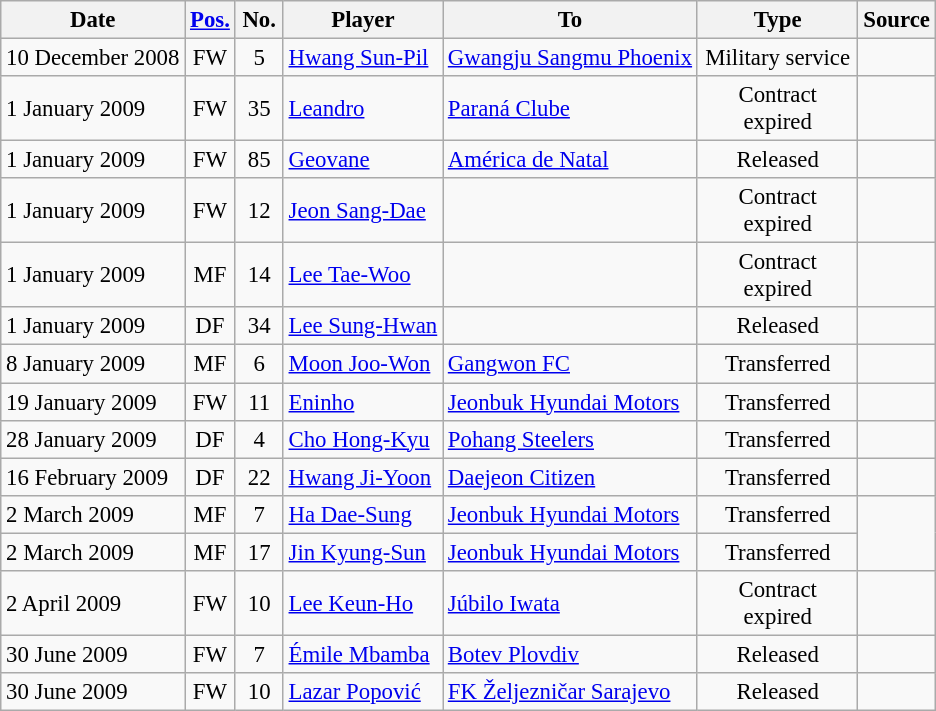<table class="wikitable" style="font-size:95%; text-align:center;">
<tr>
<th>Date</th>
<th width=25><a href='#'>Pos.</a></th>
<th width=25>No.</th>
<th>Player</th>
<th>To</th>
<th width=100>Type</th>
<th>Source </th>
</tr>
<tr>
<td align=left>10 December 2008</td>
<td>FW</td>
<td>5</td>
<td align=left> <a href='#'>Hwang Sun-Pil</a></td>
<td align=left> <a href='#'>Gwangju Sangmu Phoenix</a></td>
<td>Military service</td>
<td></td>
</tr>
<tr>
<td align=left>1 January 2009</td>
<td>FW</td>
<td>35</td>
<td align=left> <a href='#'>Leandro</a></td>
<td align=left> <a href='#'>Paraná Clube</a></td>
<td>Contract expired</td>
<td></td>
</tr>
<tr>
<td align=left>1 January 2009</td>
<td>FW</td>
<td>85</td>
<td align=left> <a href='#'>Geovane</a></td>
<td align=left> <a href='#'>América de Natal</a></td>
<td>Released</td>
<td></td>
</tr>
<tr>
<td align=left>1 January 2009</td>
<td>FW</td>
<td>12</td>
<td align=left> <a href='#'>Jeon Sang-Dae</a></td>
<td align=left></td>
<td>Contract expired</td>
<td></td>
</tr>
<tr>
<td align=left>1 January 2009</td>
<td>MF</td>
<td>14</td>
<td align=left> <a href='#'>Lee Tae-Woo</a></td>
<td align=left></td>
<td>Contract expired</td>
<td></td>
</tr>
<tr>
<td align=left>1 January 2009</td>
<td>DF</td>
<td>34</td>
<td align=left> <a href='#'>Lee Sung-Hwan</a></td>
<td align=left></td>
<td>Released</td>
<td></td>
</tr>
<tr>
<td align=left>8 January 2009</td>
<td>MF</td>
<td>6</td>
<td align=left> <a href='#'>Moon Joo-Won</a></td>
<td align=left> <a href='#'>Gangwon FC</a></td>
<td>Transferred</td>
<td></td>
</tr>
<tr>
<td align=left>19 January 2009</td>
<td>FW</td>
<td>11</td>
<td align=left> <a href='#'>Eninho</a></td>
<td align=left> <a href='#'>Jeonbuk Hyundai Motors</a></td>
<td>Transferred</td>
<td></td>
</tr>
<tr>
<td align=left>28 January 2009</td>
<td>DF</td>
<td>4</td>
<td align=left> <a href='#'>Cho Hong-Kyu</a></td>
<td align=left> <a href='#'>Pohang Steelers</a></td>
<td>Transferred</td>
<td></td>
</tr>
<tr>
<td align=left>16 February 2009</td>
<td>DF</td>
<td>22</td>
<td align=left> <a href='#'>Hwang Ji-Yoon</a></td>
<td align=left> <a href='#'>Daejeon Citizen</a></td>
<td>Transferred</td>
<td></td>
</tr>
<tr>
<td align=left>2 March 2009</td>
<td>MF</td>
<td>7</td>
<td align=left> <a href='#'>Ha Dae-Sung</a></td>
<td align=left> <a href='#'>Jeonbuk Hyundai Motors</a></td>
<td>Transferred</td>
<td rowspan="2"></td>
</tr>
<tr>
<td align=left>2 March 2009</td>
<td>MF</td>
<td>17</td>
<td align=left> <a href='#'>Jin Kyung-Sun</a></td>
<td align=left> <a href='#'>Jeonbuk Hyundai Motors</a></td>
<td>Transferred</td>
</tr>
<tr>
<td align=left>2 April 2009</td>
<td>FW</td>
<td>10</td>
<td align=left> <a href='#'>Lee Keun-Ho</a></td>
<td align=left> <a href='#'>Júbilo Iwata</a></td>
<td>Contract expired</td>
<td></td>
</tr>
<tr>
<td align=left>30 June 2009</td>
<td>FW</td>
<td>7</td>
<td align=left> <a href='#'>Émile Mbamba</a></td>
<td align=left> <a href='#'>Botev Plovdiv</a></td>
<td>Released</td>
<td></td>
</tr>
<tr>
<td align=left>30 June 2009</td>
<td>FW</td>
<td>10</td>
<td align=left> <a href='#'>Lazar Popović</a></td>
<td align=left> <a href='#'>FK Željezničar Sarajevo</a></td>
<td>Released</td>
<td></td>
</tr>
</table>
